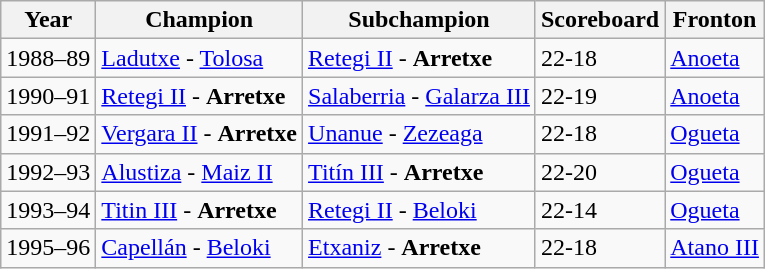<table class="wikitable">
<tr>
<th>Year</th>
<th>Champion</th>
<th>Subchampion</th>
<th>Scoreboard</th>
<th>Fronton</th>
</tr>
<tr>
<td>1988–89</td>
<td><a href='#'>Ladutxe</a> - <a href='#'>Tolosa</a></td>
<td><a href='#'>Retegi II</a> - <strong>Arretxe</strong></td>
<td>22-18</td>
<td><a href='#'>Anoeta</a></td>
</tr>
<tr>
<td>1990–91</td>
<td><a href='#'>Retegi II</a> - <strong>Arretxe</strong></td>
<td><a href='#'>Salaberria</a> - <a href='#'>Galarza III</a></td>
<td>22-19</td>
<td><a href='#'>Anoeta</a></td>
</tr>
<tr>
<td>1991–92</td>
<td><a href='#'>Vergara II</a> - <strong>Arretxe</strong></td>
<td><a href='#'>Unanue</a> - <a href='#'>Zezeaga</a></td>
<td>22-18</td>
<td><a href='#'>Ogueta</a></td>
</tr>
<tr>
<td>1992–93</td>
<td><a href='#'>Alustiza</a> - <a href='#'>Maiz II</a></td>
<td><a href='#'>Titín III</a> - <strong>Arretxe</strong></td>
<td>22-20</td>
<td><a href='#'>Ogueta</a></td>
</tr>
<tr>
<td>1993–94</td>
<td><a href='#'>Titin III</a> - <strong>Arretxe</strong></td>
<td><a href='#'>Retegi II</a> - <a href='#'>Beloki</a></td>
<td>22-14</td>
<td><a href='#'>Ogueta</a></td>
</tr>
<tr>
<td>1995–96</td>
<td><a href='#'>Capellán</a> - <a href='#'>Beloki</a></td>
<td><a href='#'>Etxaniz</a> - <strong>Arretxe</strong></td>
<td>22-18</td>
<td><a href='#'>Atano III</a></td>
</tr>
</table>
